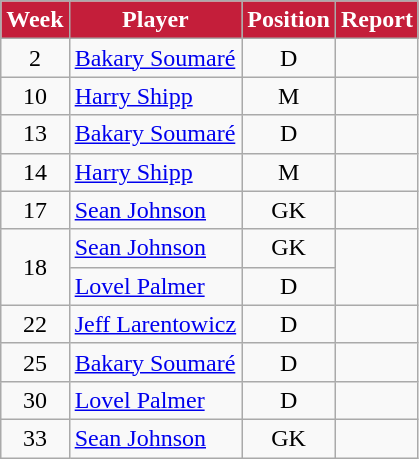<table class=wikitable>
<tr>
<th style="background:#C41E3A; color:white; text-align:center;">Week</th>
<th style="background:#C41E3A; color:white; text-align:center;">Player</th>
<th style="background:#C41E3A; color:white; text-align:center;">Position</th>
<th style="background:#C41E3A; color:white; text-align:center;">Report</th>
</tr>
<tr>
<td style="text-align:center;">2</td>
<td> <a href='#'>Bakary Soumaré</a></td>
<td style="text-align:center;">D</td>
<td style="text-align:center;"></td>
</tr>
<tr>
<td style="text-align:center;">10</td>
<td> <a href='#'>Harry Shipp</a></td>
<td style="text-align:center;">M</td>
<td style="text-align:center;"></td>
</tr>
<tr>
<td style="text-align:center;">13</td>
<td> <a href='#'>Bakary Soumaré</a></td>
<td style="text-align:center;">D</td>
<td style="text-align:center;"></td>
</tr>
<tr>
<td style="text-align:center;">14</td>
<td> <a href='#'>Harry Shipp</a></td>
<td style="text-align:center;">M</td>
<td style="text-align:center;"></td>
</tr>
<tr>
<td style="text-align:center;">17</td>
<td> <a href='#'>Sean Johnson</a></td>
<td style="text-align:center;">GK</td>
<td style="text-align:center;"></td>
</tr>
<tr>
<td style="text-align:center;" rowspan=2>18</td>
<td> <a href='#'>Sean Johnson</a></td>
<td style="text-align:center;">GK</td>
<td style="text-align:center;" rowspan=2></td>
</tr>
<tr>
<td> <a href='#'>Lovel Palmer</a></td>
<td style="text-align:center;">D</td>
</tr>
<tr>
<td style="text-align:center;">22</td>
<td> <a href='#'>Jeff Larentowicz</a></td>
<td style="text-align:center;">D</td>
<td style="text-align:center;"></td>
</tr>
<tr>
<td style="text-align:center;">25</td>
<td> <a href='#'>Bakary Soumaré</a></td>
<td style="text-align:center;">D</td>
<td style="text-align:center;"></td>
</tr>
<tr>
<td style="text-align:center;">30</td>
<td> <a href='#'>Lovel Palmer</a></td>
<td style="text-align:center;">D</td>
<td style="text-align:center;"></td>
</tr>
<tr>
<td style="text-align:center;">33</td>
<td> <a href='#'>Sean Johnson</a></td>
<td style="text-align:center;">GK</td>
<td style="text-align:center;"></td>
</tr>
</table>
